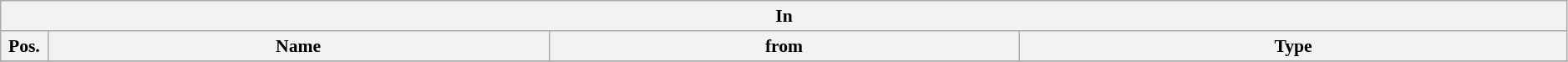<table class="wikitable" style="font-size:90%;width:99%;">
<tr>
<th colspan="4">In</th>
</tr>
<tr>
<th width=3%>Pos.</th>
<th width=32%>Name</th>
<th width=30%>from</th>
<th width=35%>Type</th>
</tr>
<tr>
</tr>
</table>
